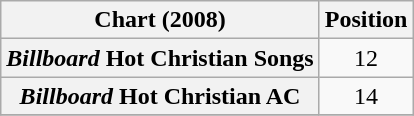<table class="wikitable plainrowheaders" style="text-align:center;">
<tr>
<th scope="col">Chart (2008)</th>
<th scope="col">Position</th>
</tr>
<tr>
<th scope="row"><em>Billboard</em> Hot Christian Songs</th>
<td align="center">12</td>
</tr>
<tr>
<th scope="row"><em>Billboard</em> Hot Christian AC</th>
<td align="center">14</td>
</tr>
<tr>
</tr>
</table>
